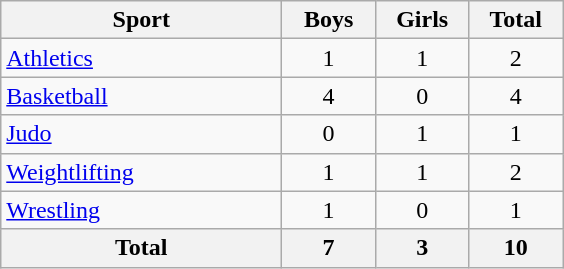<table class="wikitable sortable" style="text-align:center;">
<tr>
<th width=180>Sport</th>
<th width=55>Boys</th>
<th width=55>Girls</th>
<th width=55>Total</th>
</tr>
<tr>
<td align=left><a href='#'>Athletics</a></td>
<td>1</td>
<td>1</td>
<td>2</td>
</tr>
<tr>
<td align=left><a href='#'>Basketball</a></td>
<td>4</td>
<td>0</td>
<td>4</td>
</tr>
<tr>
<td align=left><a href='#'>Judo</a></td>
<td>0</td>
<td>1</td>
<td>1</td>
</tr>
<tr>
<td align=left><a href='#'>Weightlifting</a></td>
<td>1</td>
<td>1</td>
<td>2</td>
</tr>
<tr>
<td align=left><a href='#'>Wrestling</a></td>
<td>1</td>
<td>0</td>
<td>1</td>
</tr>
<tr class="sortbottom">
<th>Total</th>
<th>7</th>
<th>3</th>
<th>10</th>
</tr>
</table>
